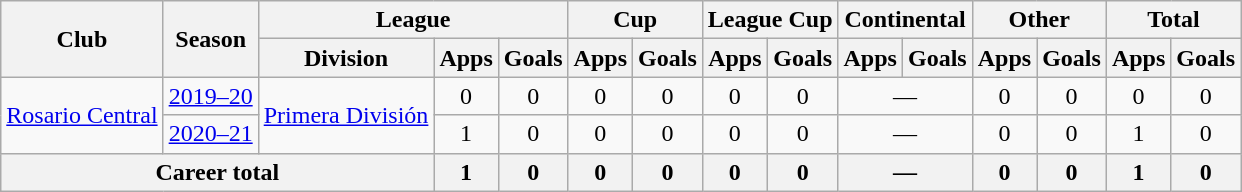<table class="wikitable" style="text-align:center">
<tr>
<th rowspan="2">Club</th>
<th rowspan="2">Season</th>
<th colspan="3">League</th>
<th colspan="2">Cup</th>
<th colspan="2">League Cup</th>
<th colspan="2">Continental</th>
<th colspan="2">Other</th>
<th colspan="2">Total</th>
</tr>
<tr>
<th>Division</th>
<th>Apps</th>
<th>Goals</th>
<th>Apps</th>
<th>Goals</th>
<th>Apps</th>
<th>Goals</th>
<th>Apps</th>
<th>Goals</th>
<th>Apps</th>
<th>Goals</th>
<th>Apps</th>
<th>Goals</th>
</tr>
<tr>
<td rowspan="2"><a href='#'>Rosario Central</a></td>
<td><a href='#'>2019–20</a></td>
<td rowspan="2"><a href='#'>Primera División</a></td>
<td>0</td>
<td>0</td>
<td>0</td>
<td>0</td>
<td>0</td>
<td>0</td>
<td colspan="2">—</td>
<td>0</td>
<td>0</td>
<td>0</td>
<td>0</td>
</tr>
<tr>
<td><a href='#'>2020–21</a></td>
<td>1</td>
<td>0</td>
<td>0</td>
<td>0</td>
<td>0</td>
<td>0</td>
<td colspan="2">—</td>
<td>0</td>
<td>0</td>
<td>1</td>
<td>0</td>
</tr>
<tr>
<th colspan="3">Career total</th>
<th>1</th>
<th>0</th>
<th>0</th>
<th>0</th>
<th>0</th>
<th>0</th>
<th colspan="2">—</th>
<th>0</th>
<th>0</th>
<th>1</th>
<th>0</th>
</tr>
</table>
